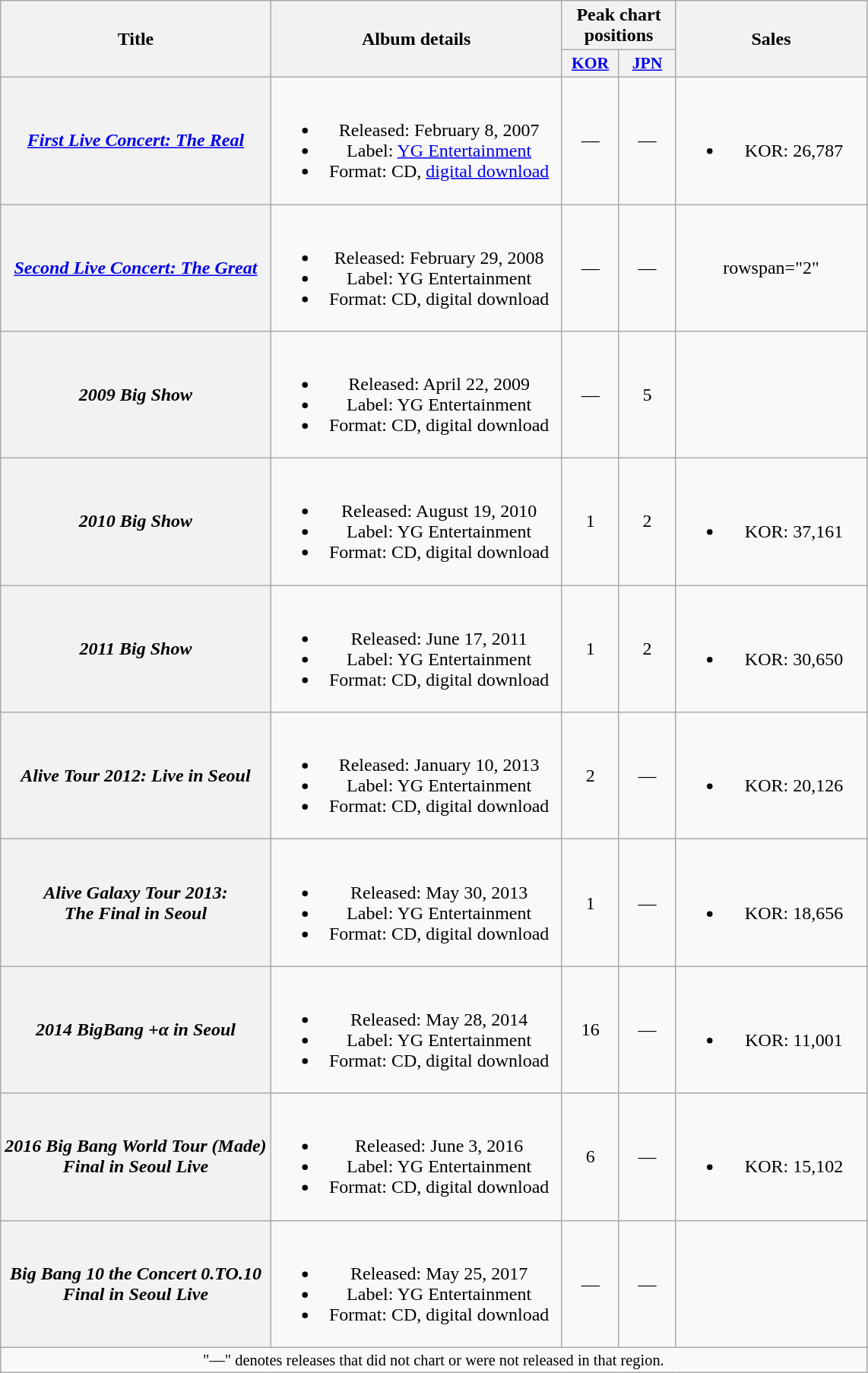<table class="wikitable plainrowheaders" style="text-align:center;">
<tr>
<th rowspan="2">Title</th>
<th rowspan="2" style="width:15.5em;">Album details</th>
<th colspan="2">Peak chart positions</th>
<th rowspan="2" style="width:10em;">Sales</th>
</tr>
<tr>
<th scope="col" style="width:3em;font-size:90%;"><a href='#'>KOR</a><br></th>
<th scope="col" style="width:3em;font-size:90%;"><a href='#'>JPN</a><br></th>
</tr>
<tr>
<th scope="row"><em><a href='#'>First Live Concert: The Real</a></em></th>
<td><br><ul><li>Released: February 8, 2007</li><li>Label: <a href='#'>YG Entertainment</a></li><li>Format: CD, <a href='#'>digital download</a></li></ul></td>
<td>—</td>
<td>—</td>
<td><br><ul><li>KOR: 26,787</li></ul></td>
</tr>
<tr>
<th scope="row"><em><a href='#'>Second Live Concert: The Great</a></em></th>
<td><br><ul><li>Released: February 29, 2008</li><li>Label: YG Entertainment</li><li>Format: CD, digital download</li></ul></td>
<td>—</td>
<td>—</td>
<td>rowspan="2" </td>
</tr>
<tr>
<th scope="row"><em>2009 Big Show</em></th>
<td><br><ul><li>Released: April 22, 2009</li><li>Label: YG Entertainment</li><li>Format: CD, digital download</li></ul></td>
<td>—</td>
<td>5</td>
</tr>
<tr>
<th scope="row"><em>2010 Big Show</em></th>
<td><br><ul><li>Released: August 19, 2010</li><li>Label: YG Entertainment</li><li>Format: CD, digital download</li></ul></td>
<td>1</td>
<td>2</td>
<td><br><ul><li>KOR: 37,161</li></ul></td>
</tr>
<tr>
<th scope="row"><em>2011 Big Show</em></th>
<td><br><ul><li>Released: June 17, 2011</li><li>Label: YG Entertainment</li><li>Format: CD, digital download</li></ul></td>
<td>1</td>
<td>2</td>
<td><br><ul><li>KOR: 30,650</li></ul></td>
</tr>
<tr>
<th scope="row"><em>Alive Tour 2012: Live in Seoul</em></th>
<td><br><ul><li>Released: January 10, 2013</li><li>Label: YG Entertainment</li><li>Format: CD, digital download</li></ul></td>
<td>2</td>
<td>—</td>
<td><br><ul><li>KOR: 20,126</li></ul></td>
</tr>
<tr>
<th scope="row"><em>Alive Galaxy Tour 2013: <br>The Final in Seoul</em></th>
<td><br><ul><li>Released: May 30, 2013</li><li>Label: YG Entertainment</li><li>Format: CD, digital download</li></ul></td>
<td>1</td>
<td>—</td>
<td><br><ul><li>KOR: 18,656</li></ul></td>
</tr>
<tr>
<th scope="row"><em>2014 BigBang +α in Seoul</em></th>
<td><br><ul><li>Released: May 28, 2014</li><li>Label: YG Entertainment</li><li>Format: CD, digital download</li></ul></td>
<td>16</td>
<td>—</td>
<td><br><ul><li>KOR: 11,001</li></ul></td>
</tr>
<tr>
<th scope="row"><em>2016 Big Bang World Tour (Made) <br>Final in Seoul Live</em></th>
<td><br><ul><li>Released: June 3, 2016</li><li>Label: YG Entertainment</li><li>Format: CD, digital download</li></ul></td>
<td>6</td>
<td>—</td>
<td><br><ul><li>KOR: 15,102</li></ul></td>
</tr>
<tr>
<th scope="row"><em>Big Bang 10 the Concert 0.TO.10 <br>Final in Seoul Live</em></th>
<td><br><ul><li>Released: May 25, 2017</li><li>Label: YG Entertainment</li><li>Format: CD, digital download</li></ul></td>
<td>—</td>
<td>—</td>
<td></td>
</tr>
<tr>
<td colspan="5" style="font-size:85%">"—" denotes releases that did not chart or were not released in that region.</td>
</tr>
</table>
